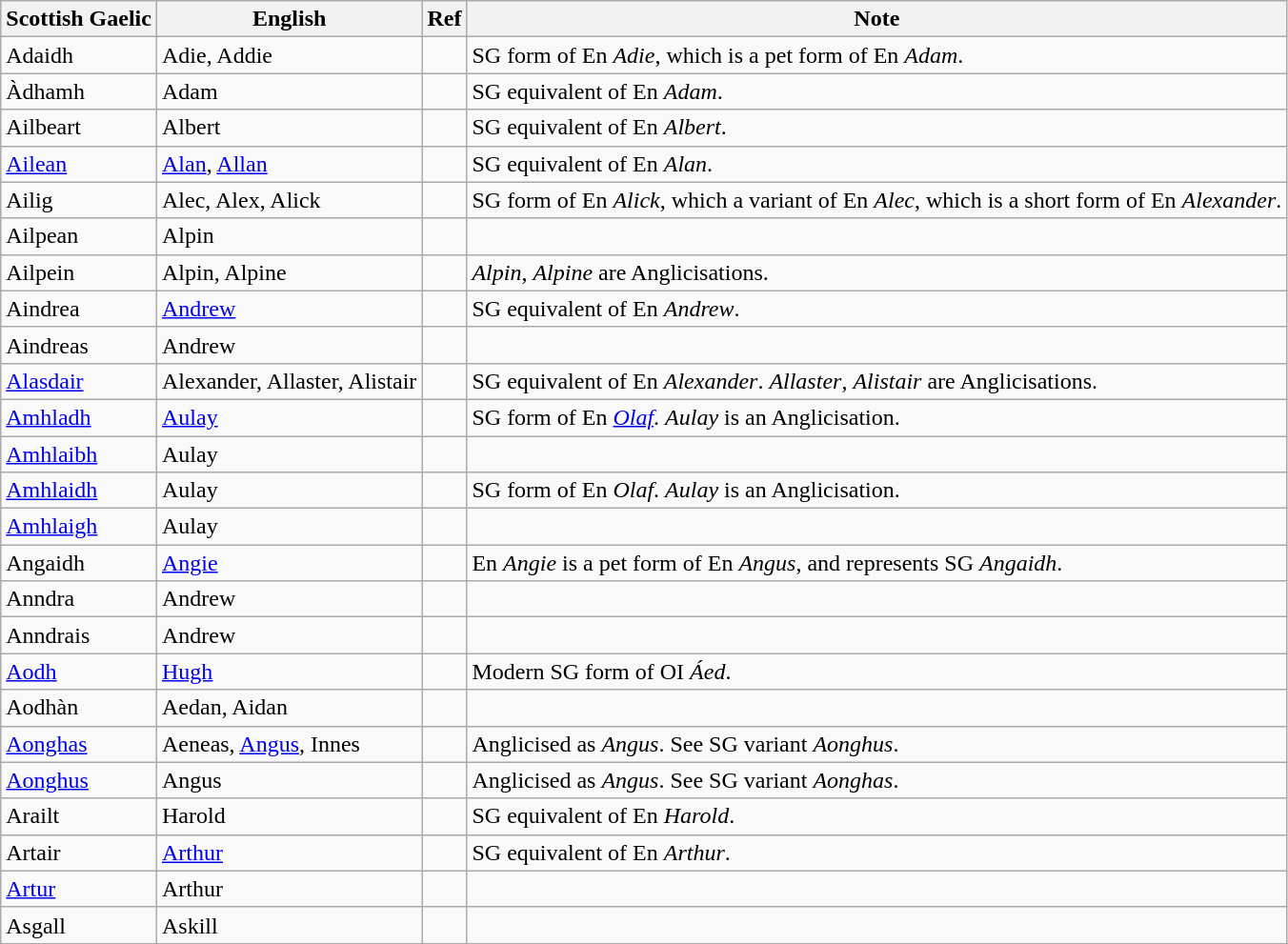<table class="wikitable sortable">
<tr>
<th><strong>Scottish Gaelic</strong></th>
<th><strong>English</strong></th>
<th><strong>Ref</strong></th>
<th><strong>Note</strong></th>
</tr>
<tr>
<td>Adaidh</td>
<td>Adie, Addie</td>
<td></td>
<td>SG form of En <em>Adie</em>, which is a pet form of En <em>Adam</em>.</td>
</tr>
<tr>
<td>Àdhamh</td>
<td>Adam</td>
<td></td>
<td>SG equivalent of En <em>Adam</em>.</td>
</tr>
<tr>
<td>Ailbeart</td>
<td>Albert</td>
<td></td>
<td>SG equivalent of En <em>Albert</em>.</td>
</tr>
<tr>
<td><a href='#'>Ailean</a></td>
<td><a href='#'>Alan</a>, <a href='#'>Allan</a></td>
<td></td>
<td>SG equivalent of En <em>Alan</em>.</td>
</tr>
<tr>
<td>Ailig</td>
<td>Alec, Alex, Alick</td>
<td></td>
<td>SG form of En <em>Alick</em>, which a variant of En <em>Alec</em>, which is a short form of En <em>Alexander</em>.</td>
</tr>
<tr>
<td>Ailpean</td>
<td>Alpin</td>
<td></td>
<td></td>
</tr>
<tr>
<td>Ailpein</td>
<td>Alpin, Alpine</td>
<td></td>
<td><em>Alpin</em>, <em>Alpine</em> are Anglicisations.</td>
</tr>
<tr>
<td>Aindrea</td>
<td><a href='#'>Andrew</a></td>
<td></td>
<td>SG equivalent of En <em>Andrew</em>.</td>
</tr>
<tr>
<td>Aindreas</td>
<td>Andrew</td>
<td></td>
<td></td>
</tr>
<tr>
<td><a href='#'>Alasdair</a></td>
<td>Alexander, Allaster, Alistair</td>
<td></td>
<td>SG equivalent of En <em>Alexander</em>. <em>Allaster</em>, <em>Alistair</em> are Anglicisations.</td>
</tr>
<tr>
<td><a href='#'>Amhladh</a></td>
<td><a href='#'>Aulay</a></td>
<td></td>
<td>SG form of En <em><a href='#'>Olaf</a></em>. <em>Aulay</em> is an Anglicisation.</td>
</tr>
<tr>
<td><a href='#'>Amhlaibh</a></td>
<td>Aulay</td>
<td></td>
<td></td>
</tr>
<tr>
<td><a href='#'>Amhlaidh</a></td>
<td>Aulay</td>
<td></td>
<td>SG form of En <em>Olaf</em>. <em>Aulay</em> is an Anglicisation.</td>
</tr>
<tr>
<td><a href='#'>Amhlaigh</a></td>
<td>Aulay</td>
<td></td>
<td></td>
</tr>
<tr>
<td>Angaidh</td>
<td><a href='#'>Angie</a></td>
<td></td>
<td>En <em>Angie</em> is a pet form of En <em>Angus</em>, and represents SG <em>Angaidh</em>.</td>
</tr>
<tr>
<td>Anndra</td>
<td>Andrew</td>
<td></td>
<td></td>
</tr>
<tr>
<td>Anndrais</td>
<td>Andrew</td>
<td></td>
<td></td>
</tr>
<tr>
<td><a href='#'>Aodh</a></td>
<td><a href='#'>Hugh</a></td>
<td></td>
<td>Modern SG form of OI <em>Áed</em>.</td>
</tr>
<tr>
<td>Aodhàn</td>
<td>Aedan, Aidan</td>
<td></td>
<td></td>
</tr>
<tr>
<td><a href='#'>Aonghas</a></td>
<td>Aeneas, <a href='#'>Angus</a>, Innes</td>
<td></td>
<td>Anglicised as <em>Angus</em>. See SG variant <em>Aonghus</em>.</td>
</tr>
<tr>
<td><a href='#'>Aonghus</a></td>
<td>Angus</td>
<td></td>
<td>Anglicised as <em>Angus</em>. See SG variant <em>Aonghas</em>.</td>
</tr>
<tr>
<td>Arailt</td>
<td>Harold</td>
<td></td>
<td>SG equivalent of En <em>Harold</em>.</td>
</tr>
<tr>
<td>Artair</td>
<td><a href='#'>Arthur</a></td>
<td></td>
<td>SG equivalent of En <em>Arthur</em>.</td>
</tr>
<tr>
<td><a href='#'>Artur</a></td>
<td>Arthur</td>
<td></td>
<td></td>
</tr>
<tr>
<td>Asgall</td>
<td>Askill</td>
<td></td>
<td></td>
</tr>
<tr>
</tr>
</table>
